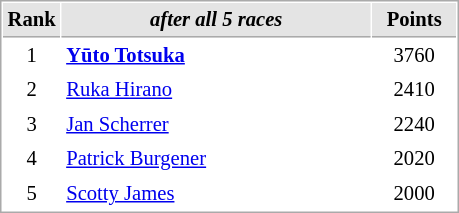<table cellspacing="1" cellpadding="3" style="border:1px solid #aaa; font-size:86%;">
<tr style="background:#e4e4e4;">
<th style="border-bottom:1px solid #aaa; width:10px;">Rank</th>
<th style="border-bottom:1px solid #aaa; width:200px;"><em>after all 5 races</em></th>
<th style="border-bottom:1px solid #aaa; width:50px;">Points</th>
</tr>
<tr>
<td align=center>1</td>
<td><strong> <a href='#'>Yūto Totsuka</a></strong></td>
<td align=center>3760</td>
</tr>
<tr>
<td align=center>2</td>
<td> <a href='#'>Ruka Hirano</a></td>
<td align=center>2410</td>
</tr>
<tr>
<td align=center>3</td>
<td> <a href='#'>Jan Scherrer</a></td>
<td align=center>2240</td>
</tr>
<tr>
<td align=center>4</td>
<td> <a href='#'>Patrick Burgener</a></td>
<td align=center>2020</td>
</tr>
<tr>
<td align=center>5</td>
<td> <a href='#'>Scotty James</a></td>
<td align=center>2000</td>
</tr>
</table>
